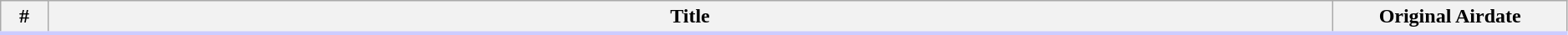<table class="wikitable" width = "99%">
<tr style="border-bottom:3px solid #CCF">
<th width="3%">#</th>
<th>Title</th>
<th width="15%">Original Airdate<br>





































</th>
</tr>
</table>
